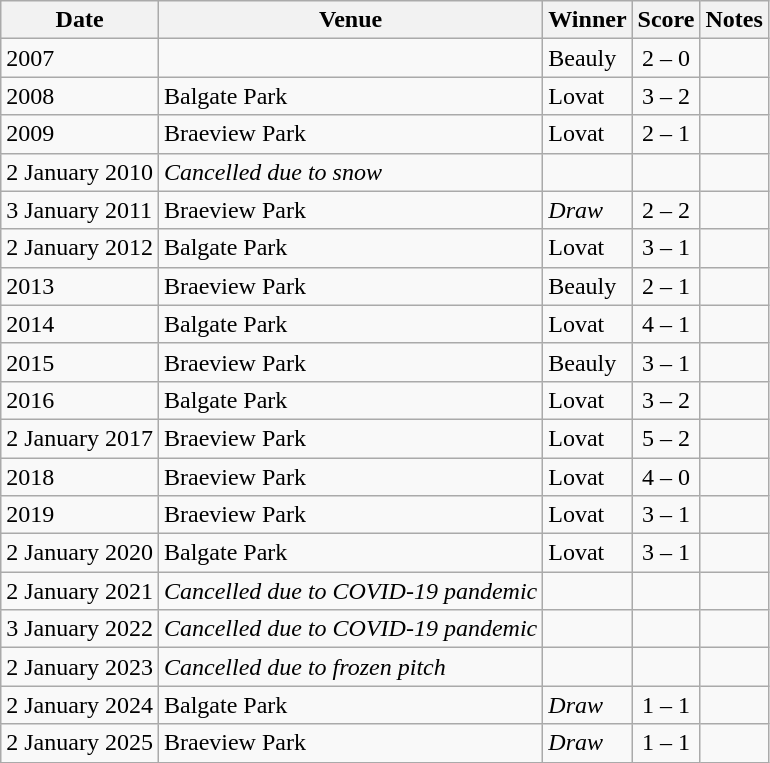<table class="wikitable sortable">
<tr>
<th>Date</th>
<th>Venue</th>
<th>Winner</th>
<th>Score</th>
<th>Notes</th>
</tr>
<tr>
<td>2007</td>
<td></td>
<td>Beauly</td>
<td align="center">2 – 0</td>
</tr>
<tr>
<td>2008</td>
<td>Balgate Park</td>
<td>Lovat</td>
<td align="center">3 – 2</td>
<td></td>
</tr>
<tr>
<td>2009</td>
<td>Braeview Park</td>
<td>Lovat</td>
<td align="center">2 – 1</td>
<td></td>
</tr>
<tr>
<td>2 January 2010</td>
<td><em>Cancelled due to snow</em></td>
<td></td>
<td></td>
<td></td>
</tr>
<tr>
<td>3 January 2011</td>
<td>Braeview Park</td>
<td><em>Draw</em></td>
<td align="center">2 – 2</td>
<td></td>
</tr>
<tr>
<td>2 January 2012</td>
<td>Balgate Park</td>
<td>Lovat</td>
<td align="center">3 – 1</td>
<td></td>
</tr>
<tr>
<td>2013</td>
<td>Braeview Park</td>
<td>Beauly</td>
<td align="center">2 – 1</td>
<td></td>
</tr>
<tr>
<td>2014</td>
<td>Balgate Park</td>
<td>Lovat</td>
<td align="center">4 – 1</td>
<td></td>
</tr>
<tr>
<td>2015</td>
<td>Braeview Park</td>
<td>Beauly</td>
<td align="center">3 – 1</td>
<td></td>
</tr>
<tr>
<td>2016</td>
<td>Balgate Park</td>
<td>Lovat</td>
<td align="center">3 – 2</td>
<td></td>
</tr>
<tr>
<td>2 January 2017</td>
<td>Braeview Park</td>
<td>Lovat</td>
<td align="center">5 – 2</td>
<td></td>
</tr>
<tr>
<td>2018</td>
<td>Braeview Park</td>
<td>Lovat</td>
<td align="center">4 – 0</td>
<td></td>
</tr>
<tr>
<td>2019</td>
<td>Braeview Park</td>
<td>Lovat</td>
<td align="center">3 – 1</td>
<td></td>
</tr>
<tr>
<td>2 January 2020</td>
<td>Balgate Park</td>
<td>Lovat</td>
<td align="center">3 – 1</td>
<td></td>
</tr>
<tr>
<td>2 January 2021</td>
<td><em>Cancelled due to COVID-19 pandemic</em></td>
<td></td>
<td></td>
<td></td>
</tr>
<tr>
<td>3 January 2022</td>
<td><em>Cancelled due to COVID-19 pandemic</em></td>
<td></td>
<td></td>
<td></td>
</tr>
<tr>
<td>2 January 2023</td>
<td><em>Cancelled due to frozen pitch</em></td>
<td></td>
<td></td>
<td></td>
</tr>
<tr>
<td>2 January 2024</td>
<td>Balgate Park</td>
<td><em>Draw</em></td>
<td align="center">1 – 1</td>
<td></td>
</tr>
<tr>
<td>2 January 2025</td>
<td>Braeview Park</td>
<td><em>Draw</em></td>
<td align="center">1 – 1</td>
<td></td>
</tr>
</table>
